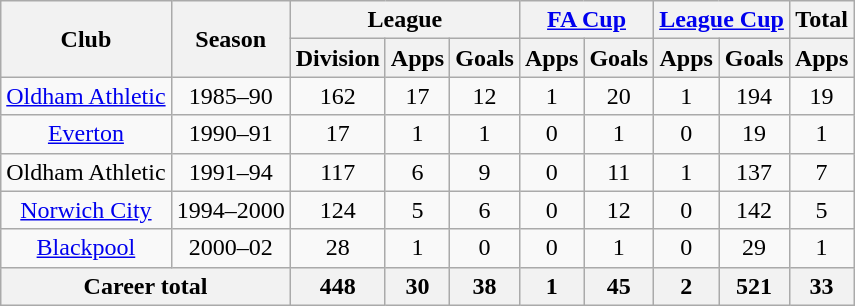<table class="wikitable" style="text-align:center">
<tr>
<th rowspan="2">Club</th>
<th rowspan="2">Season</th>
<th colspan="3">League</th>
<th colspan="2"><a href='#'>FA Cup</a></th>
<th colspan="2"><a href='#'>League Cup</a></th>
<th colspan="2">Total</th>
</tr>
<tr>
<th>Division</th>
<th>Apps</th>
<th>Goals</th>
<th>Apps</th>
<th>Goals</th>
<th>Apps</th>
<th>Goals</th>
<th>Apps</th>
</tr>
<tr>
<td><a href='#'>Oldham Athletic</a></td>
<td>1985–90</td>
<td>162</td>
<td>17</td>
<td>12</td>
<td>1</td>
<td>20</td>
<td>1</td>
<td>194</td>
<td>19</td>
</tr>
<tr>
<td><a href='#'>Everton</a></td>
<td>1990–91</td>
<td>17</td>
<td>1</td>
<td>1</td>
<td>0</td>
<td>1</td>
<td>0</td>
<td>19</td>
<td>1</td>
</tr>
<tr>
<td>Oldham Athletic</td>
<td>1991–94</td>
<td>117</td>
<td>6</td>
<td>9</td>
<td>0</td>
<td>11</td>
<td>1</td>
<td>137</td>
<td>7</td>
</tr>
<tr>
<td><a href='#'>Norwich City</a></td>
<td>1994–2000</td>
<td>124</td>
<td>5</td>
<td>6</td>
<td>0</td>
<td>12</td>
<td>0</td>
<td>142</td>
<td>5</td>
</tr>
<tr>
<td><a href='#'>Blackpool</a></td>
<td>2000–02</td>
<td>28</td>
<td>1</td>
<td>0</td>
<td>0</td>
<td>1</td>
<td>0</td>
<td>29</td>
<td>1</td>
</tr>
<tr>
<th colspan="2">Career total</th>
<th>448</th>
<th>30</th>
<th>38</th>
<th>1</th>
<th>45</th>
<th>2</th>
<th>521</th>
<th>33</th>
</tr>
</table>
